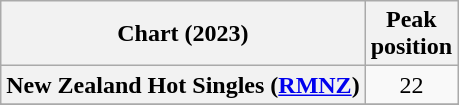<table class="wikitable sortable plainrowheaders" style="text-align:center">
<tr>
<th scope="col">Chart (2023)</th>
<th scope="col">Peak<br>position</th>
</tr>
<tr>
<th scope="row">New Zealand Hot Singles (<a href='#'>RMNZ</a>)</th>
<td>22</td>
</tr>
<tr>
</tr>
<tr>
</tr>
</table>
